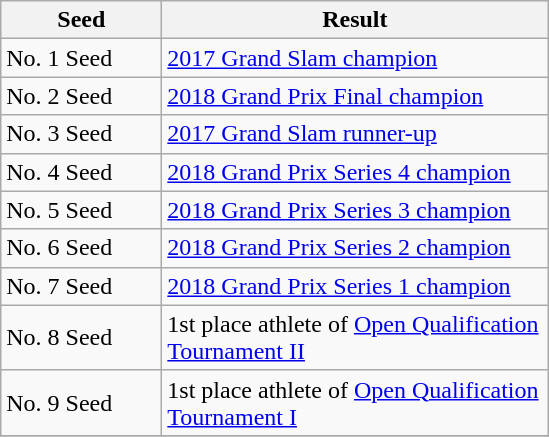<table class="wikitable">
<tr>
<th width="100">Seed</th>
<th width="250">Result</th>
</tr>
<tr>
<td>No. 1 Seed</td>
<td> <a href='#'>2017 Grand Slam champion</a></td>
</tr>
<tr>
<td>No. 2 Seed</td>
<td> <a href='#'>2018 Grand Prix Final champion</a></td>
</tr>
<tr>
<td>No. 3 Seed</td>
<td> <a href='#'>2017 Grand Slam runner-up</a></td>
</tr>
<tr>
<td>No. 4 Seed</td>
<td> <a href='#'>2018 Grand Prix Series 4 champion</a></td>
</tr>
<tr>
<td>No. 5 Seed</td>
<td> <a href='#'>2018 Grand Prix Series 3 champion</a></td>
</tr>
<tr>
<td>No. 6 Seed</td>
<td> <a href='#'>2018 Grand Prix Series 2 champion</a></td>
</tr>
<tr>
<td>No. 7 Seed</td>
<td> <a href='#'>2018 Grand Prix Series 1 champion</a></td>
</tr>
<tr>
<td>No. 8 Seed</td>
<td> 1st place athlete of <a href='#'>Open Qualification Tournament II</a></td>
</tr>
<tr>
<td>No. 9 Seed</td>
<td> 1st place athlete of <a href='#'>Open Qualification Tournament I</a></td>
</tr>
<tr>
</tr>
</table>
